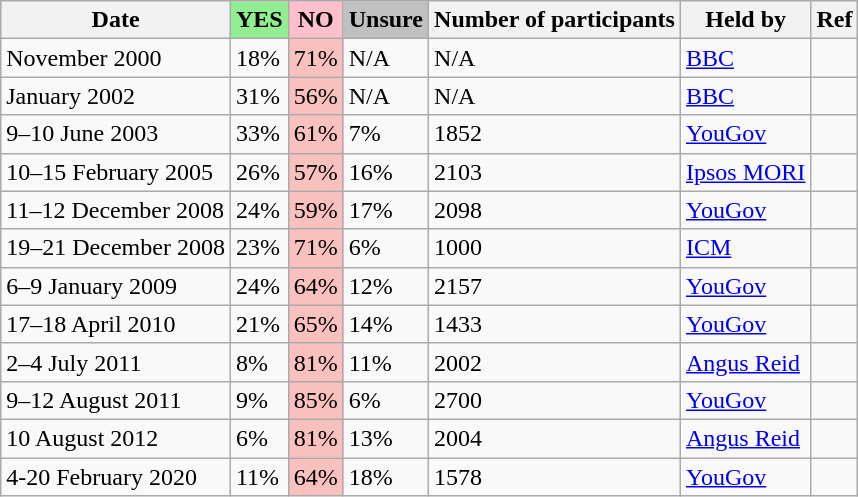<table class="wikitable">
<tr>
<th>Date</th>
<th style="background:lightgreen">YES</th>
<th style="background:pink">NO</th>
<th style="background:silver">Unsure</th>
<th>Number of participants</th>
<th>Held by</th>
<th>Ref</th>
</tr>
<tr>
<td>November 2000</td>
<td>18%</td>
<td style="background: rgb(248, 193, 190);">71%</td>
<td>N/A</td>
<td>N/A</td>
<td><a href='#'>BBC</a></td>
<td></td>
</tr>
<tr>
<td>January 2002</td>
<td>31%</td>
<td style="background: rgb(248, 193, 190);">56%</td>
<td>N/A</td>
<td>N/A</td>
<td><a href='#'>BBC</a></td>
<td></td>
</tr>
<tr>
<td>9–10 June 2003</td>
<td>33%</td>
<td style="background: rgb(248, 193, 190);">61%</td>
<td>7%</td>
<td>1852</td>
<td><a href='#'>YouGov</a></td>
<td></td>
</tr>
<tr>
<td>10–15 February 2005</td>
<td>26%</td>
<td style="background: rgb(248, 193, 190);">57%</td>
<td>16%</td>
<td>2103</td>
<td><a href='#'>Ipsos MORI</a></td>
<td></td>
</tr>
<tr>
<td>11–12 December 2008</td>
<td>24%</td>
<td style="background: rgb(248, 193, 190);">59%</td>
<td>17%</td>
<td>2098</td>
<td><a href='#'>YouGov</a></td>
<td></td>
</tr>
<tr>
<td>19–21 December 2008</td>
<td>23%</td>
<td style="background: rgb(248, 193, 190);">71%</td>
<td>6%</td>
<td>1000</td>
<td><a href='#'>ICM</a></td>
<td></td>
</tr>
<tr>
<td>6–9 January 2009</td>
<td>24%</td>
<td style="background: rgb(248, 193, 190);">64%</td>
<td>12%</td>
<td>2157</td>
<td><a href='#'>YouGov</a></td>
<td></td>
</tr>
<tr>
<td>17–18 April 2010</td>
<td>21%</td>
<td style="background: rgb(248, 193, 190);">65%</td>
<td>14%</td>
<td>1433</td>
<td><a href='#'>YouGov</a></td>
<td></td>
</tr>
<tr>
<td>2–4 July 2011</td>
<td>8%</td>
<td style="background: rgb(248, 193, 190);">81%</td>
<td>11%</td>
<td>2002</td>
<td><a href='#'>Angus Reid</a></td>
<td></td>
</tr>
<tr>
<td>9–12 August 2011</td>
<td>9%</td>
<td style="background: rgb(248, 193, 190);">85%</td>
<td>6%</td>
<td>2700</td>
<td><a href='#'>YouGov</a></td>
<td></td>
</tr>
<tr>
<td>10 August 2012</td>
<td>6%</td>
<td style="background: rgb(248, 193, 190);">81%</td>
<td>13%</td>
<td>2004</td>
<td><a href='#'>Angus Reid</a></td>
<td></td>
</tr>
<tr>
<td>4-20 February 2020</td>
<td>11%</td>
<td style="background: rgb(248, 193, 190);">64%</td>
<td>18%</td>
<td>1578</td>
<td><a href='#'>YouGov</a></td>
<td></td>
</tr>
</table>
